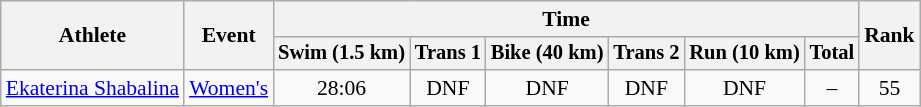<table class=wikitable style="font-size:90%;text-align:center">
<tr>
<th rowspan=2>Athlete</th>
<th rowspan=2>Event</th>
<th colspan=6>Time</th>
<th rowspan=2>Rank</th>
</tr>
<tr style="font-size:95%">
<th>Swim (1.5 km)</th>
<th>Trans 1</th>
<th>Bike (40 km)</th>
<th>Trans 2</th>
<th>Run (10 km)</th>
<th>Total</th>
</tr>
<tr>
<td align=left><a href='#'>Ekaterina Shabalina</a></td>
<td align=left><a href='#'>Women's</a></td>
<td>28:06</td>
<td>DNF</td>
<td>DNF</td>
<td>DNF</td>
<td>DNF</td>
<td>–</td>
<td>55</td>
</tr>
</table>
